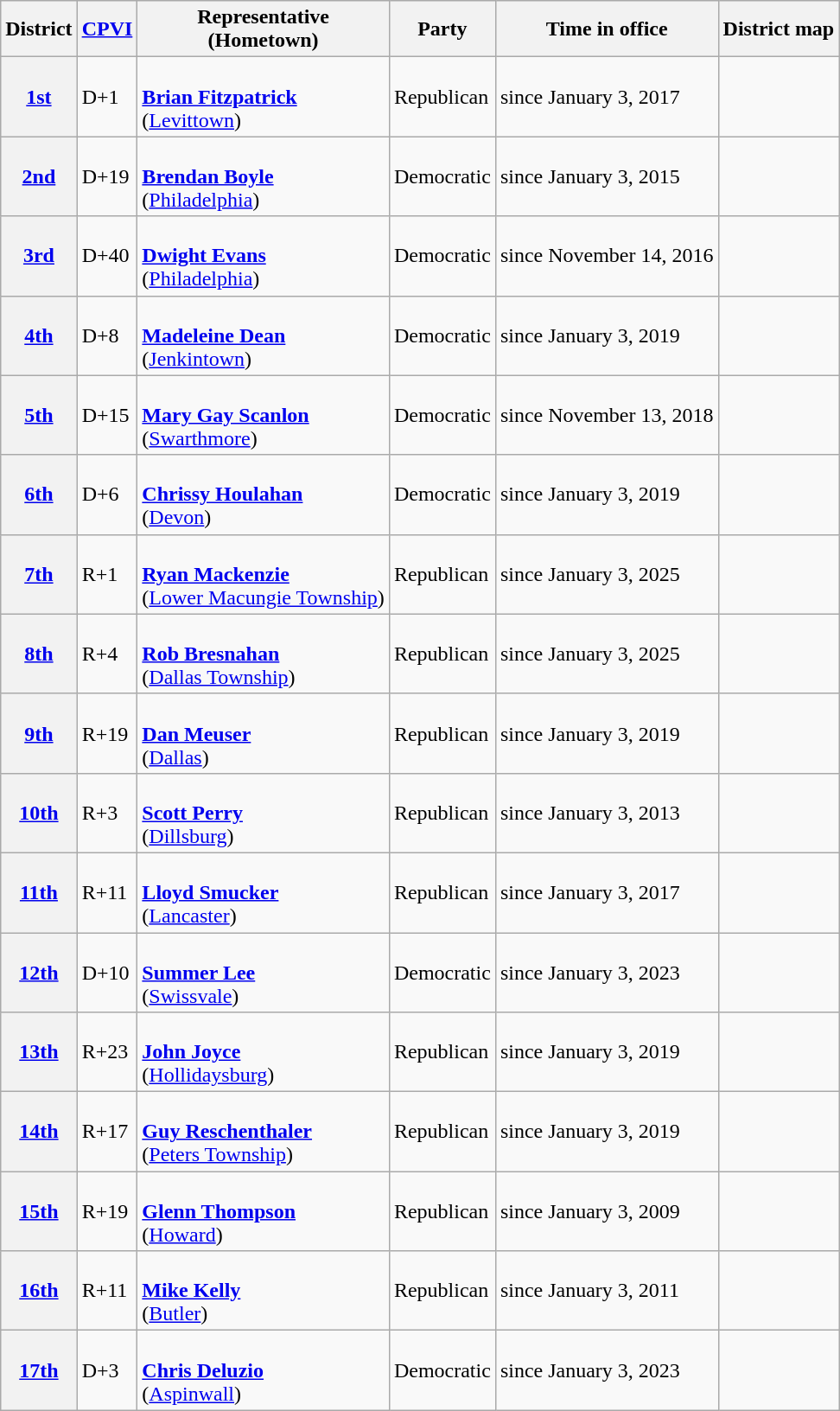<table class=wikitable>
<tr>
<th>District</th>
<th><a href='#'>CPVI</a></th>
<th>Representative<br>(Hometown)</th>
<th>Party</th>
<th>Time in office</th>
<th>District map</th>
</tr>
<tr>
<th><a href='#'>1st</a></th>
<td>D+1</td>
<td><br><strong><a href='#'>Brian Fitzpatrick</a></strong><br>(<a href='#'>Levittown</a>)</td>
<td>Republican</td>
<td>since January 3, 2017</td>
<td></td>
</tr>
<tr>
<th><a href='#'>2nd</a></th>
<td>D+19</td>
<td><br><strong><a href='#'>Brendan Boyle</a></strong><br>(<a href='#'>Philadelphia</a>)</td>
<td>Democratic</td>
<td>since January 3, 2015</td>
<td></td>
</tr>
<tr>
<th><a href='#'>3rd</a></th>
<td>D+40</td>
<td><br><strong><a href='#'>Dwight Evans</a></strong><br>(<a href='#'>Philadelphia</a>)</td>
<td>Democratic</td>
<td>since November 14, 2016</td>
<td></td>
</tr>
<tr>
<th><a href='#'>4th</a></th>
<td>D+8</td>
<td><br><strong><a href='#'>Madeleine Dean</a></strong><br>(<a href='#'>Jenkintown</a>)</td>
<td>Democratic</td>
<td>since January 3, 2019</td>
<td></td>
</tr>
<tr>
<th><a href='#'>5th</a></th>
<td>D+15</td>
<td><br><strong><a href='#'>Mary Gay Scanlon</a></strong><br>(<a href='#'>Swarthmore</a>)</td>
<td>Democratic</td>
<td>since November 13, 2018</td>
<td></td>
</tr>
<tr>
<th><a href='#'>6th</a></th>
<td>D+6</td>
<td><br><strong><a href='#'>Chrissy Houlahan</a></strong><br>(<a href='#'>Devon</a>)</td>
<td>Democratic</td>
<td>since January 3, 2019</td>
<td></td>
</tr>
<tr>
<th><a href='#'>7th</a></th>
<td>R+1</td>
<td><br><strong><a href='#'>Ryan Mackenzie</a></strong><br>(<a href='#'>Lower Macungie Township</a>)</td>
<td>Republican</td>
<td>since January 3, 2025</td>
<td></td>
</tr>
<tr>
<th><a href='#'>8th</a></th>
<td>R+4</td>
<td><br><strong><a href='#'>Rob Bresnahan</a></strong><br>(<a href='#'>Dallas Township</a>)</td>
<td>Republican</td>
<td>since January 3, 2025</td>
<td></td>
</tr>
<tr>
<th><a href='#'>9th</a></th>
<td>R+19</td>
<td><br><strong><a href='#'>Dan Meuser</a></strong><br>(<a href='#'>Dallas</a>)</td>
<td>Republican</td>
<td>since January 3, 2019</td>
<td></td>
</tr>
<tr>
<th><a href='#'>10th</a></th>
<td>R+3</td>
<td><br><strong><a href='#'>Scott Perry</a></strong><br>(<a href='#'>Dillsburg</a>)</td>
<td>Republican</td>
<td>since January 3, 2013</td>
<td></td>
</tr>
<tr>
<th><a href='#'>11th</a></th>
<td>R+11</td>
<td><br><strong><a href='#'>Lloyd Smucker</a></strong><br>(<a href='#'>Lancaster</a>)</td>
<td>Republican</td>
<td>since January 3, 2017</td>
<td></td>
</tr>
<tr>
<th><a href='#'>12th</a></th>
<td>D+10</td>
<td><br><strong><a href='#'>Summer Lee</a></strong><br>(<a href='#'>Swissvale</a>)</td>
<td>Democratic</td>
<td>since January 3, 2023</td>
<td></td>
</tr>
<tr>
<th><a href='#'>13th</a></th>
<td>R+23</td>
<td><br><strong><a href='#'>John Joyce</a></strong><br>(<a href='#'>Hollidaysburg</a>)</td>
<td>Republican</td>
<td>since January 3, 2019</td>
<td></td>
</tr>
<tr>
<th><a href='#'>14th</a></th>
<td>R+17</td>
<td><br><strong><a href='#'>Guy Reschenthaler</a></strong><br>(<a href='#'>Peters Township</a>)</td>
<td>Republican</td>
<td>since January 3, 2019</td>
<td></td>
</tr>
<tr>
<th><a href='#'>15th</a></th>
<td>R+19</td>
<td><br><strong><a href='#'>Glenn Thompson</a></strong><br>(<a href='#'>Howard</a>)</td>
<td>Republican</td>
<td>since January 3, 2009</td>
<td></td>
</tr>
<tr>
<th><a href='#'>16th</a></th>
<td>R+11</td>
<td><br><strong><a href='#'>Mike Kelly</a></strong><br>(<a href='#'>Butler</a>)</td>
<td>Republican</td>
<td>since January 3, 2011</td>
<td></td>
</tr>
<tr>
<th><a href='#'>17th</a></th>
<td>D+3</td>
<td><br><strong><a href='#'>Chris Deluzio</a></strong><br>(<a href='#'>Aspinwall</a>)</td>
<td>Democratic</td>
<td>since January 3, 2023</td>
<td></td>
</tr>
</table>
